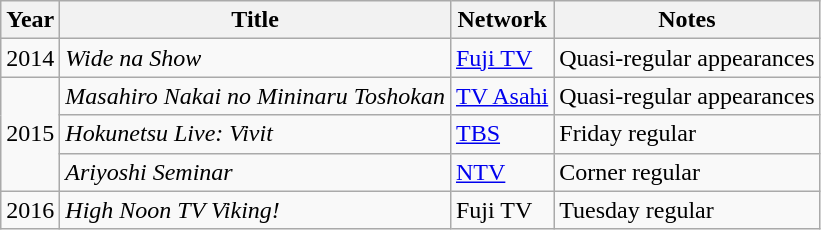<table class="wikitable">
<tr>
<th>Year</th>
<th>Title</th>
<th>Network</th>
<th>Notes</th>
</tr>
<tr>
<td>2014</td>
<td><em>Wide na Show</em></td>
<td><a href='#'>Fuji TV</a></td>
<td>Quasi-regular appearances</td>
</tr>
<tr>
<td rowspan="3">2015</td>
<td><em>Masahiro Nakai no Mininaru Toshokan</em></td>
<td><a href='#'>TV Asahi</a></td>
<td>Quasi-regular appearances</td>
</tr>
<tr>
<td><em>Hokunetsu Live: Vivit</em></td>
<td><a href='#'>TBS</a></td>
<td>Friday regular</td>
</tr>
<tr>
<td><em>Ariyoshi Seminar</em></td>
<td><a href='#'>NTV</a></td>
<td>Corner regular</td>
</tr>
<tr>
<td>2016</td>
<td><em>High Noon TV Viking!</em></td>
<td>Fuji TV</td>
<td>Tuesday regular</td>
</tr>
</table>
